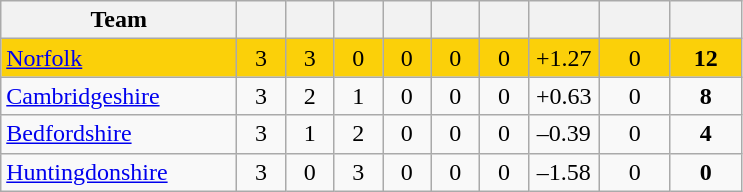<table class="wikitable" style="text-align:center">
<tr>
<th width="150">Team</th>
<th width="25"></th>
<th width="25"></th>
<th width="25"></th>
<th width="25"></th>
<th width="25"></th>
<th width="25"></th>
<th width="40"></th>
<th width="40"></th>
<th width="40"></th>
</tr>
<tr style="background:#fbd009">
<td style="text-align:left"><a href='#'>Norfolk</a></td>
<td>3</td>
<td>3</td>
<td>0</td>
<td>0</td>
<td>0</td>
<td>0</td>
<td>+1.27</td>
<td>0</td>
<td><strong>12</strong></td>
</tr>
<tr>
<td style="text-align:left"><a href='#'>Cambridgeshire</a></td>
<td>3</td>
<td>2</td>
<td>1</td>
<td>0</td>
<td>0</td>
<td>0</td>
<td>+0.63</td>
<td>0</td>
<td><strong>8</strong></td>
</tr>
<tr>
<td style="text-align:left"><a href='#'>Bedfordshire</a></td>
<td>3</td>
<td>1</td>
<td>2</td>
<td>0</td>
<td>0</td>
<td>0</td>
<td>–0.39</td>
<td>0</td>
<td><strong>4</strong></td>
</tr>
<tr>
<td style="text-align:left"><a href='#'>Huntingdonshire</a></td>
<td>3</td>
<td>0</td>
<td>3</td>
<td>0</td>
<td>0</td>
<td>0</td>
<td>–1.58</td>
<td>0</td>
<td><strong>0</strong></td>
</tr>
</table>
